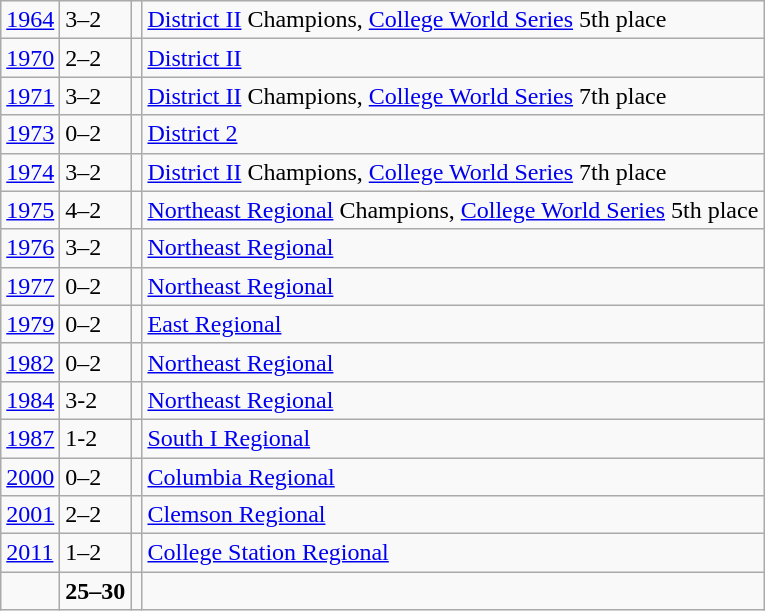<table class="wikitable">
<tr>
<td><a href='#'>1964</a></td>
<td>3–2</td>
<td></td>
<td><a href='#'>District II</a> Champions, <a href='#'>College World Series</a> 5th place</td>
</tr>
<tr>
<td><a href='#'>1970</a></td>
<td>2–2</td>
<td></td>
<td><a href='#'>District II</a></td>
</tr>
<tr>
<td><a href='#'>1971</a></td>
<td>3–2</td>
<td></td>
<td><a href='#'>District II</a> Champions, <a href='#'>College World Series</a> 7th place</td>
</tr>
<tr>
<td><a href='#'>1973</a></td>
<td>0–2</td>
<td></td>
<td><a href='#'>District 2</a></td>
</tr>
<tr>
<td><a href='#'>1974</a></td>
<td>3–2</td>
<td></td>
<td><a href='#'>District II</a> Champions, <a href='#'>College World Series</a> 7th place</td>
</tr>
<tr>
<td><a href='#'>1975</a></td>
<td>4–2</td>
<td></td>
<td><a href='#'>Northeast Regional</a> Champions, <a href='#'>College World Series</a> 5th place</td>
</tr>
<tr>
<td><a href='#'>1976</a></td>
<td>3–2</td>
<td></td>
<td><a href='#'>Northeast Regional</a></td>
</tr>
<tr>
<td><a href='#'>1977</a></td>
<td>0–2</td>
<td></td>
<td><a href='#'>Northeast Regional</a></td>
</tr>
<tr>
<td><a href='#'>1979</a></td>
<td>0–2</td>
<td></td>
<td><a href='#'>East Regional</a></td>
</tr>
<tr>
<td><a href='#'>1982</a></td>
<td>0–2</td>
<td></td>
<td><a href='#'>Northeast Regional</a></td>
</tr>
<tr>
<td><a href='#'>1984</a></td>
<td>3-2</td>
<td></td>
<td><a href='#'>Northeast Regional</a></td>
</tr>
<tr>
<td><a href='#'>1987</a></td>
<td>1-2</td>
<td></td>
<td><a href='#'>South I Regional</a></td>
</tr>
<tr>
<td><a href='#'>2000</a></td>
<td>0–2</td>
<td></td>
<td><a href='#'>Columbia Regional</a></td>
</tr>
<tr>
<td><a href='#'>2001</a></td>
<td>2–2</td>
<td></td>
<td><a href='#'>Clemson Regional</a></td>
</tr>
<tr>
<td><a href='#'>2011</a></td>
<td>1–2</td>
<td></td>
<td><a href='#'>College Station Regional</a></td>
</tr>
<tr>
<td></td>
<td><strong>25–30</strong></td>
<td><strong></strong></td>
<td></td>
</tr>
</table>
